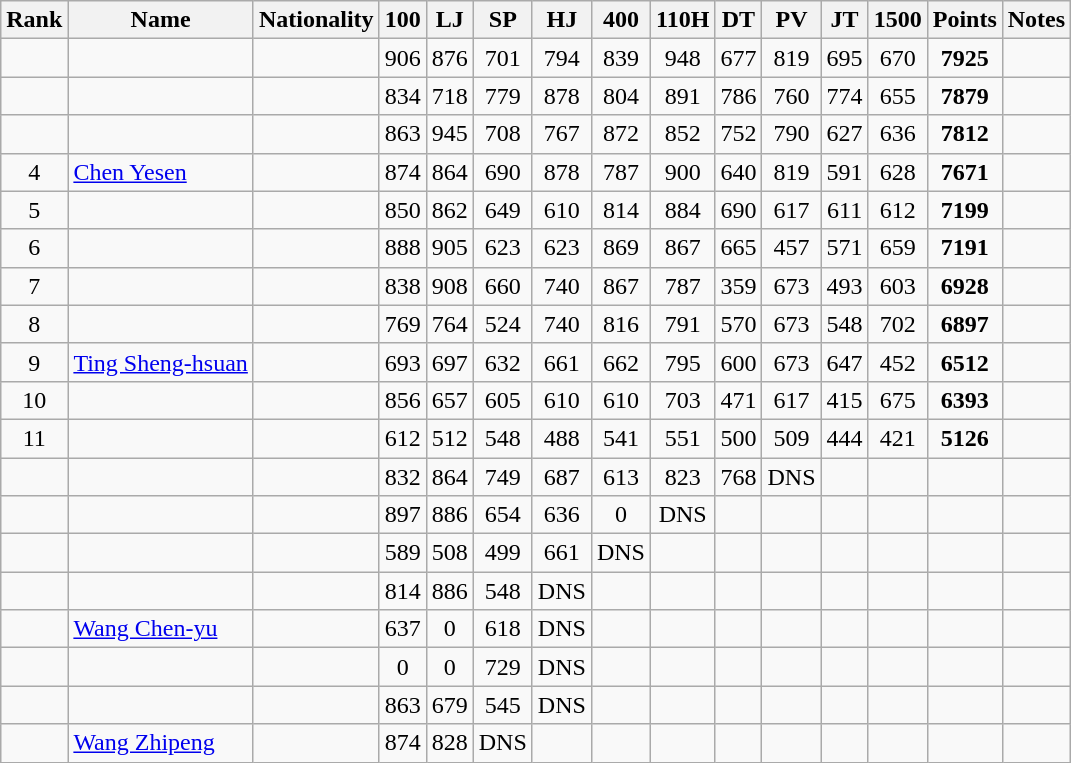<table class="wikitable sortable" style="text-align:center">
<tr>
<th>Rank</th>
<th>Name</th>
<th>Nationality</th>
<th>100</th>
<th>LJ</th>
<th>SP</th>
<th>HJ</th>
<th>400</th>
<th>110H</th>
<th>DT</th>
<th>PV</th>
<th>JT</th>
<th>1500</th>
<th>Points</th>
<th>Notes</th>
</tr>
<tr>
<td></td>
<td align=left></td>
<td align=left></td>
<td>906</td>
<td>876</td>
<td>701</td>
<td>794</td>
<td>839</td>
<td>948</td>
<td>677</td>
<td>819</td>
<td>695</td>
<td>670</td>
<td><strong>7925</strong></td>
<td></td>
</tr>
<tr>
<td></td>
<td align=left></td>
<td align=left></td>
<td>834</td>
<td>718</td>
<td>779</td>
<td>878</td>
<td>804</td>
<td>891</td>
<td>786</td>
<td>760</td>
<td>774</td>
<td>655</td>
<td><strong>7879</strong></td>
<td></td>
</tr>
<tr>
<td></td>
<td align=left></td>
<td align=left></td>
<td>863</td>
<td>945</td>
<td>708</td>
<td>767</td>
<td>872</td>
<td>852</td>
<td>752</td>
<td>790</td>
<td>627</td>
<td>636</td>
<td><strong>7812</strong></td>
<td></td>
</tr>
<tr>
<td>4</td>
<td align=left><a href='#'>Chen Yesen</a></td>
<td align=left></td>
<td>874</td>
<td>864</td>
<td>690</td>
<td>878</td>
<td>787</td>
<td>900</td>
<td>640</td>
<td>819</td>
<td>591</td>
<td>628</td>
<td><strong>7671</strong></td>
<td></td>
</tr>
<tr>
<td>5</td>
<td align=left></td>
<td align=left></td>
<td>850</td>
<td>862</td>
<td>649</td>
<td>610</td>
<td>814</td>
<td>884</td>
<td>690</td>
<td>617</td>
<td>611</td>
<td>612</td>
<td><strong>7199</strong></td>
<td></td>
</tr>
<tr>
<td>6</td>
<td align=left></td>
<td align=left></td>
<td>888</td>
<td>905</td>
<td>623</td>
<td>623</td>
<td>869</td>
<td>867</td>
<td>665</td>
<td>457</td>
<td>571</td>
<td>659</td>
<td><strong>7191</strong></td>
<td></td>
</tr>
<tr>
<td>7</td>
<td align=left></td>
<td align=left></td>
<td>838</td>
<td>908</td>
<td>660</td>
<td>740</td>
<td>867</td>
<td>787</td>
<td>359</td>
<td>673</td>
<td>493</td>
<td>603</td>
<td><strong>6928</strong></td>
<td></td>
</tr>
<tr>
<td>8</td>
<td align=left></td>
<td align=left></td>
<td>769</td>
<td>764</td>
<td>524</td>
<td>740</td>
<td>816</td>
<td>791</td>
<td>570</td>
<td>673</td>
<td>548</td>
<td>702</td>
<td><strong>6897</strong></td>
<td></td>
</tr>
<tr>
<td>9</td>
<td align=left><a href='#'>Ting Sheng-hsuan</a></td>
<td align=left></td>
<td>693</td>
<td>697</td>
<td>632</td>
<td>661</td>
<td>662</td>
<td>795</td>
<td>600</td>
<td>673</td>
<td>647</td>
<td>452</td>
<td><strong>6512</strong></td>
<td></td>
</tr>
<tr>
<td>10</td>
<td align=left></td>
<td align=left></td>
<td>856</td>
<td>657</td>
<td>605</td>
<td>610</td>
<td>610</td>
<td>703</td>
<td>471</td>
<td>617</td>
<td>415</td>
<td>675</td>
<td><strong>6393</strong></td>
<td></td>
</tr>
<tr>
<td>11</td>
<td align=left></td>
<td align=left></td>
<td>612</td>
<td>512</td>
<td>548</td>
<td>488</td>
<td>541</td>
<td>551</td>
<td>500</td>
<td>509</td>
<td>444</td>
<td>421</td>
<td><strong>5126</strong></td>
<td></td>
</tr>
<tr>
<td></td>
<td align=left></td>
<td align=left></td>
<td>832</td>
<td>864</td>
<td>749</td>
<td>687</td>
<td>613</td>
<td>823</td>
<td>768</td>
<td>DNS</td>
<td></td>
<td></td>
<td><strong></strong></td>
<td></td>
</tr>
<tr>
<td></td>
<td align=left></td>
<td align=left></td>
<td>897</td>
<td>886</td>
<td>654</td>
<td>636</td>
<td>0</td>
<td>DNS</td>
<td></td>
<td></td>
<td></td>
<td></td>
<td><strong></strong></td>
<td></td>
</tr>
<tr>
<td></td>
<td align=left></td>
<td align=left></td>
<td>589</td>
<td>508</td>
<td>499</td>
<td>661</td>
<td>DNS</td>
<td></td>
<td></td>
<td></td>
<td></td>
<td></td>
<td><strong></strong></td>
<td></td>
</tr>
<tr>
<td></td>
<td align=left></td>
<td align=left></td>
<td>814</td>
<td>886</td>
<td>548</td>
<td>DNS</td>
<td></td>
<td></td>
<td></td>
<td></td>
<td></td>
<td></td>
<td><strong></strong></td>
<td></td>
</tr>
<tr>
<td></td>
<td align=left><a href='#'>Wang Chen-yu</a></td>
<td align=left></td>
<td>637</td>
<td>0</td>
<td>618</td>
<td>DNS</td>
<td></td>
<td></td>
<td></td>
<td></td>
<td></td>
<td></td>
<td><strong></strong></td>
<td></td>
</tr>
<tr>
<td></td>
<td align=left></td>
<td align=left></td>
<td>0</td>
<td>0</td>
<td>729</td>
<td>DNS</td>
<td></td>
<td></td>
<td></td>
<td></td>
<td></td>
<td></td>
<td><strong></strong></td>
<td></td>
</tr>
<tr>
<td></td>
<td align=left></td>
<td align=left></td>
<td>863</td>
<td>679</td>
<td>545</td>
<td>DNS</td>
<td></td>
<td></td>
<td></td>
<td></td>
<td></td>
<td></td>
<td><strong></strong></td>
<td></td>
</tr>
<tr>
<td></td>
<td align=left><a href='#'>Wang Zhipeng</a></td>
<td align=left></td>
<td>874</td>
<td>828</td>
<td>DNS</td>
<td></td>
<td></td>
<td></td>
<td></td>
<td></td>
<td></td>
<td></td>
<td><strong></strong></td>
<td></td>
</tr>
</table>
